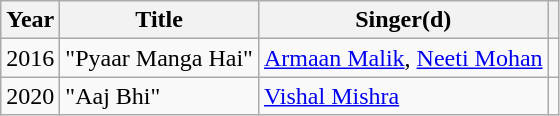<table class="wikitable plainrowheaders sortable">
<tr>
<th scope="col">Year</th>
<th scope="col">Title</th>
<th scope="col">Singer(d)</th>
<th scope="col" class="unsortable"></th>
</tr>
<tr>
<td>2016</td>
<td>"Pyaar Manga Hai"</td>
<td><a href='#'>Armaan Malik</a>, <a href='#'>Neeti Mohan</a></td>
<td></td>
</tr>
<tr>
<td>2020</td>
<td>"Aaj Bhi"</td>
<td><a href='#'>Vishal Mishra</a></td>
<td></td>
</tr>
</table>
